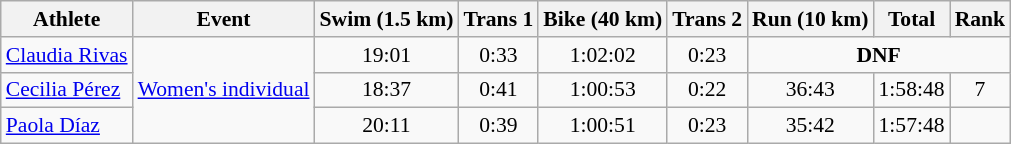<table class="wikitable" style="font-size:90%">
<tr>
<th>Athlete</th>
<th>Event</th>
<th>Swim (1.5 km)</th>
<th>Trans 1</th>
<th>Bike (40 km)</th>
<th>Trans 2</th>
<th>Run (10 km)</th>
<th>Total</th>
<th>Rank</th>
</tr>
<tr>
<td><a href='#'>Claudia Rivas</a></td>
<td rowspan="3"><a href='#'>Women's individual</a></td>
<td align=center>19:01</td>
<td align=center>0:33</td>
<td align=center>1:02:02</td>
<td align=center>0:23</td>
<td align=center colspan=3><strong>DNF</strong></td>
</tr>
<tr>
<td><a href='#'>Cecilia Pérez</a></td>
<td align=center>18:37</td>
<td align=center>0:41</td>
<td align=center>1:00:53</td>
<td align=center>0:22</td>
<td align=center>36:43</td>
<td align=center>1:58:48</td>
<td align=center>7</td>
</tr>
<tr>
<td><a href='#'>Paola Díaz</a></td>
<td align=center>20:11</td>
<td align=center>0:39</td>
<td align=center>1:00:51</td>
<td align=center>0:23</td>
<td align=center>35:42</td>
<td align=center>1:57:48</td>
<td align=center></td>
</tr>
</table>
